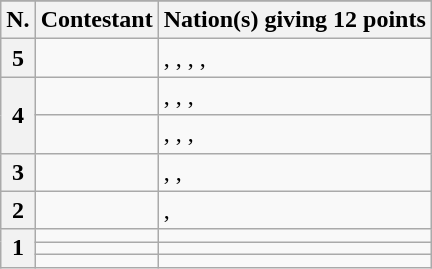<table class="wikitable plainrowheaders">
<tr>
</tr>
<tr>
<th scope="col">N.</th>
<th scope="col">Contestant</th>
<th scope="col">Nation(s) giving 12 points</th>
</tr>
<tr>
<th scope="row">5</th>
<td></td>
<td><strong></strong>, , , , </td>
</tr>
<tr>
<th scope="row" rowspan="2">4</th>
<td></td>
<td>, , <strong></strong>, </td>
</tr>
<tr>
<td></td>
<td>, , , </td>
</tr>
<tr>
<th scope="row">3</th>
<td></td>
<td>, , </td>
</tr>
<tr>
<th scope="row">2</th>
<td></td>
<td>, </td>
</tr>
<tr>
<th scope="row" rowspan="3">1</th>
<td></td>
<td></td>
</tr>
<tr>
<td></td>
<td></td>
</tr>
<tr>
<td></td>
<td></td>
</tr>
</table>
